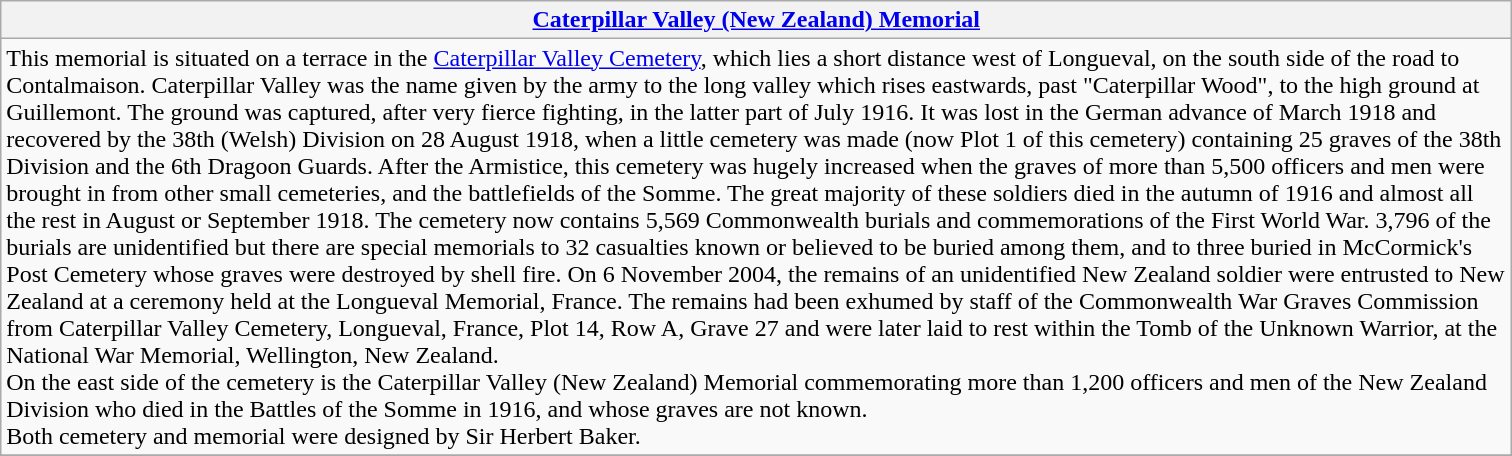<table class="wikitable sortable">
<tr>
<th scope="col" style="width:1000px;"><a href='#'>Caterpillar Valley (New Zealand) Memorial</a></th>
</tr>
<tr>
<td>This memorial is situated on a terrace in the <a href='#'>Caterpillar Valley Cemetery</a>, which lies a short distance west of Longueval, on the south side of the road to Contalmaison. Caterpillar Valley was the name given by the army to the long valley which rises eastwards, past "Caterpillar Wood", to the high ground at Guillemont. The ground was captured, after very fierce fighting, in the latter part of July 1916.   It was lost in the German advance of March 1918 and recovered by the 38th (Welsh) Division on 28 August 1918, when a little cemetery was made (now Plot 1 of this cemetery) containing 25 graves of the 38th Division and the 6th Dragoon Guards.  After the Armistice, this cemetery was hugely increased when the graves of more than 5,500 officers and men were brought in from other small cemeteries, and the battlefields of the Somme. The great majority of these soldiers died in the autumn of 1916 and almost all the rest in August or September 1918. The cemetery now contains 5,569 Commonwealth burials and commemorations of the First World War. 3,796 of the burials are unidentified but there are special memorials to 32 casualties known or believed to be buried among them, and to three buried in McCormick's Post Cemetery whose graves were destroyed by shell fire.  On 6 November 2004, the remains of an unidentified New Zealand soldier were entrusted to New Zealand at a ceremony held at the Longueval Memorial, France.  The remains had been exhumed by staff of the Commonwealth War Graves Commission from Caterpillar Valley Cemetery, Longueval, France, Plot 14, Row A, Grave 27 and were later laid to rest within the Tomb of the Unknown Warrior, at the National War Memorial, Wellington, New Zealand.<br>On the east side of the cemetery is the Caterpillar Valley (New Zealand) Memorial commemorating more than 1,200 officers and men of the New Zealand Division who died in the Battles of the Somme in 1916, and whose graves are not known.<br>Both cemetery and memorial were designed by Sir Herbert Baker.

</td>
</tr>
<tr>
</tr>
</table>
